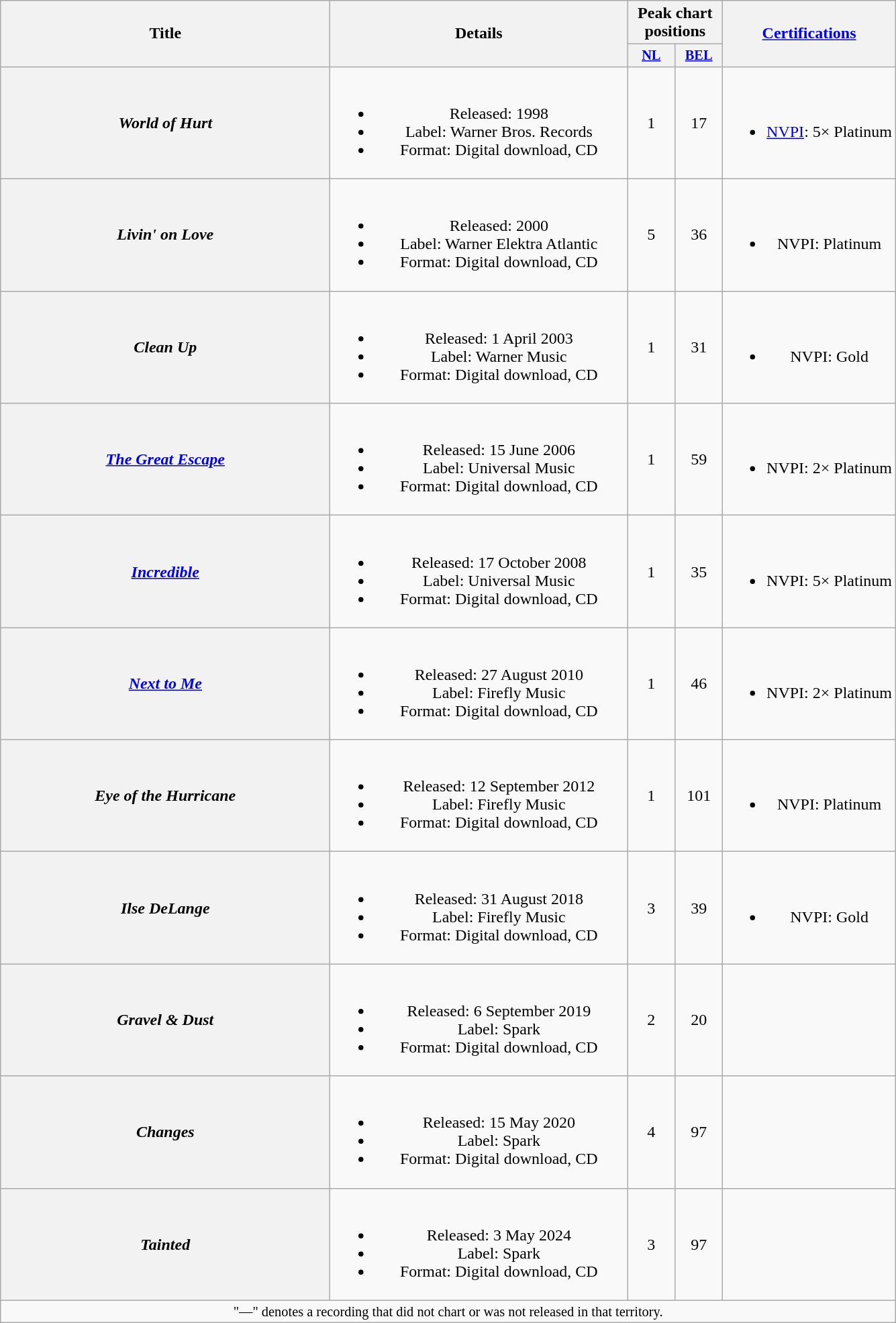<table class="wikitable plainrowheaders" style="text-align:center;" border="1">
<tr>
<th scope="col" rowspan="2" style="width:20em;">Title</th>
<th scope="col" rowspan="2" style="width:18em;">Details</th>
<th scope="col" colspan="2">Peak chart positions</th>
<th scope="col" rowspan="2"><a href='#'>Certifications</a></th>
</tr>
<tr>
<th scope="col" style="width:3em;font-size:85%;"><a href='#'>NL</a><br></th>
<th scope="col" style="width:3em;font-size:85%;"><a href='#'>BEL</a><br></th>
</tr>
<tr>
<th scope="row"><em>World of Hurt</em></th>
<td><br><ul><li>Released: 1998</li><li>Label: Warner Bros. Records</li><li>Format: Digital download, CD</li></ul></td>
<td>1</td>
<td>17</td>
<td><br><ul><li><a href='#'>NVPI</a>: 5× Platinum</li></ul></td>
</tr>
<tr>
<th scope="row"><em>Livin' on Love</em></th>
<td><br><ul><li>Released: 2000</li><li>Label: Warner Elektra Atlantic</li><li>Format: Digital download, CD</li></ul></td>
<td>5</td>
<td>36</td>
<td><br><ul><li>NVPI: Platinum</li></ul></td>
</tr>
<tr>
<th scope="row"><em>Clean Up</em></th>
<td><br><ul><li>Released: 1 April 2003</li><li>Label: Warner Music</li><li>Format: Digital download, CD</li></ul></td>
<td>1</td>
<td>31</td>
<td><br><ul><li>NVPI: Gold</li></ul></td>
</tr>
<tr>
<th scope="row"><em><a href='#'>The Great Escape</a></em></th>
<td><br><ul><li>Released: 15 June 2006</li><li>Label: Universal Music</li><li>Format: Digital download, CD</li></ul></td>
<td>1</td>
<td>59</td>
<td><br><ul><li>NVPI: 2× Platinum</li></ul></td>
</tr>
<tr>
<th scope="row"><em><a href='#'>Incredible</a></em></th>
<td><br><ul><li>Released: 17 October 2008</li><li>Label: Universal Music</li><li>Format: Digital download, CD</li></ul></td>
<td>1</td>
<td>35</td>
<td><br><ul><li>NVPI: 5× Platinum</li></ul></td>
</tr>
<tr>
<th scope="row"><em><a href='#'>Next to Me</a></em></th>
<td><br><ul><li>Released: 27 August 2010</li><li>Label: Firefly Music</li><li>Format: Digital download, CD</li></ul></td>
<td>1</td>
<td>46</td>
<td><br><ul><li>NVPI: 2× Platinum</li></ul></td>
</tr>
<tr>
<th scope="row"><em>Eye of the Hurricane</em></th>
<td><br><ul><li>Released: 12 September 2012</li><li>Label: Firefly Music</li><li>Format: Digital download, CD</li></ul></td>
<td>1</td>
<td>101</td>
<td><br><ul><li>NVPI: Platinum</li></ul></td>
</tr>
<tr>
<th scope="row"><em>Ilse DeLange</em></th>
<td><br><ul><li>Released: 31 August 2018</li><li>Label: Firefly Music</li><li>Format: Digital download, CD</li></ul></td>
<td>3</td>
<td>39</td>
<td><br><ul><li>NVPI: Gold</li></ul></td>
</tr>
<tr>
<th scope="row"><em>Gravel & Dust</em></th>
<td><br><ul><li>Released: 6 September 2019</li><li>Label: Spark</li><li>Format: Digital download, CD</li></ul></td>
<td>2</td>
<td>20</td>
<td></td>
</tr>
<tr>
<th scope="row"><em>Changes</em></th>
<td><br><ul><li>Released: 15 May 2020</li><li>Label: Spark</li><li>Format: Digital download, CD</li></ul></td>
<td>4</td>
<td>97</td>
<td></td>
</tr>
<tr>
<th scope="row"><em>Tainted</em></th>
<td><br><ul><li>Released: 3 May 2024</li><li>Label: Spark</li><li>Format: Digital download, CD</li></ul></td>
<td>3</td>
<td>97</td>
<td></td>
</tr>
<tr>
<td colspan="14" style="font-size:85%">"—" denotes a recording that did not chart or was not released in that territory.</td>
</tr>
</table>
